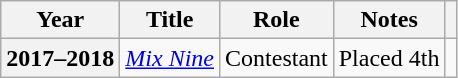<table class="wikitable plainrowheaders" style="text-align:center">
<tr>
<th scope="col">Year</th>
<th scope="col">Title</th>
<th scope="col">Role</th>
<th scope="col">Notes</th>
<th scope="col" class="unsortable"></th>
</tr>
<tr>
<th scope="row">2017–2018</th>
<td><em><a href='#'>Mix Nine</a></em></td>
<td>Contestant</td>
<td>Placed 4th</td>
<td></td>
</tr>
</table>
